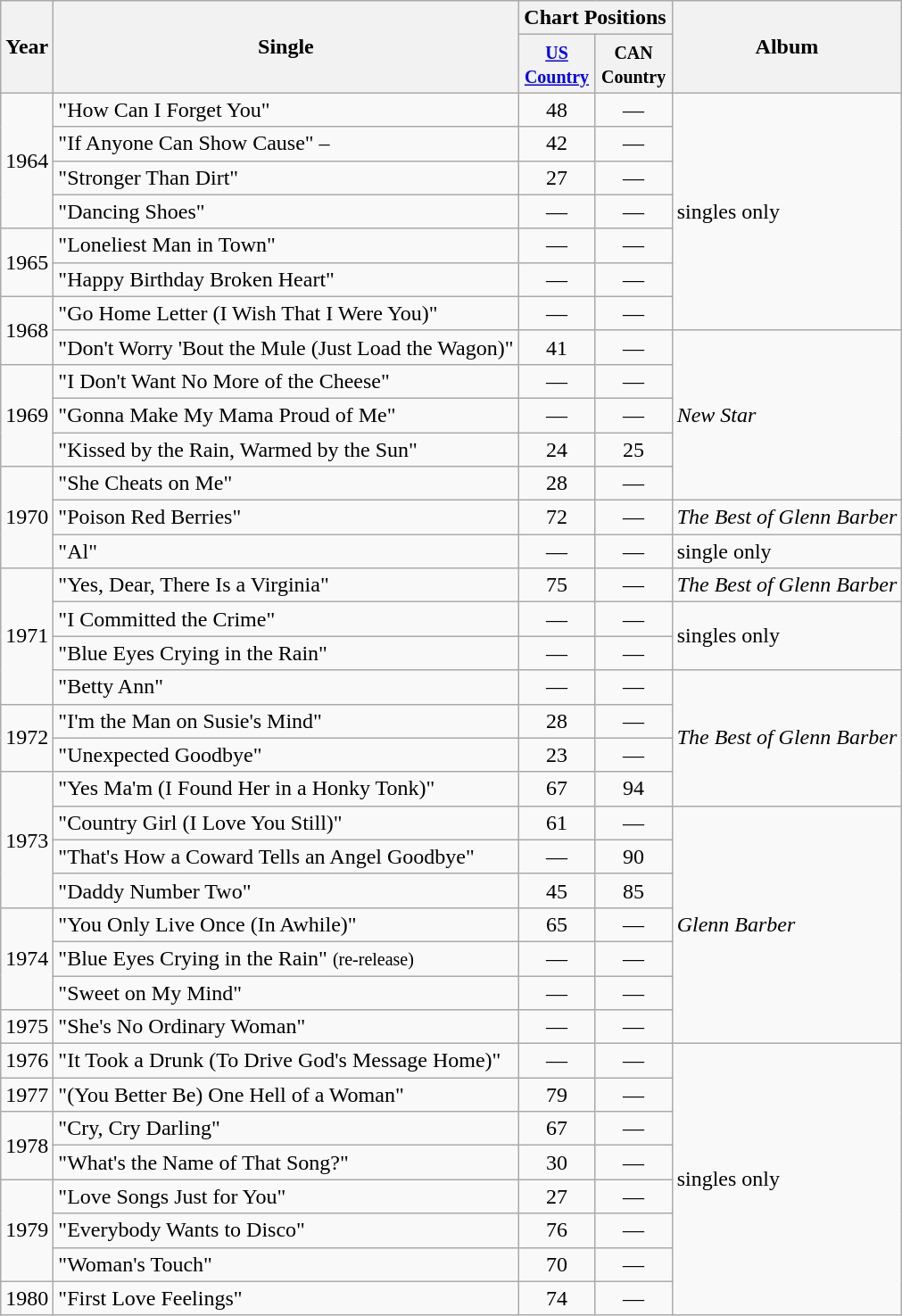<table class="wikitable">
<tr>
<th rowspan="2">Year</th>
<th rowspan="2">Single</th>
<th colspan="2">Chart Positions</th>
<th rowspan="2">Album</th>
</tr>
<tr>
<th width="50"><small><a href='#'>US Country</a></small></th>
<th width="50"><small>CAN Country</small></th>
</tr>
<tr>
<td rowspan="4">1964</td>
<td>"How Can I Forget You"</td>
<td align="center">48</td>
<td align="center">—</td>
<td rowspan="7">singles only</td>
</tr>
<tr>
<td>"If Anyone Can Show Cause" –</td>
<td align="center">42</td>
<td align="center">—</td>
</tr>
<tr>
<td>"Stronger Than Dirt"</td>
<td align="center">27</td>
<td align="center">—</td>
</tr>
<tr>
<td>"Dancing Shoes"</td>
<td align="center">—</td>
<td align="center">—</td>
</tr>
<tr>
<td rowspan="2">1965</td>
<td>"Loneliest Man in Town"</td>
<td align="center">—</td>
<td align="center">—</td>
</tr>
<tr>
<td>"Happy Birthday Broken Heart"</td>
<td align="center">—</td>
<td align="center">—</td>
</tr>
<tr>
<td rowspan="2">1968</td>
<td>"Go Home Letter (I Wish That I Were You)"</td>
<td align="center">—</td>
<td align="center">—</td>
</tr>
<tr>
<td>"Don't Worry 'Bout the Mule (Just Load the Wagon)"</td>
<td align="center">41</td>
<td align="center">—</td>
<td rowspan="5"><em>New Star</em></td>
</tr>
<tr>
<td rowspan="3">1969</td>
<td>"I Don't Want No More of the Cheese"</td>
<td align="center">—</td>
<td align="center">—</td>
</tr>
<tr>
<td>"Gonna Make My Mama Proud of Me"</td>
<td align="center">—</td>
<td align="center">—</td>
</tr>
<tr>
<td>"Kissed by the Rain, Warmed by the Sun"</td>
<td align="center">24</td>
<td align="center">25</td>
</tr>
<tr>
<td rowspan="3">1970</td>
<td>"She Cheats on Me"</td>
<td align="center">28</td>
<td align="center">—</td>
</tr>
<tr>
<td>"Poison Red Berries"</td>
<td align="center">72</td>
<td align="center">—</td>
<td><em>The Best of Glenn Barber</em></td>
</tr>
<tr>
<td>"Al"</td>
<td align="center">—</td>
<td align="center">—</td>
<td>single only</td>
</tr>
<tr>
<td rowspan="4">1971</td>
<td>"Yes, Dear, There Is a Virginia"</td>
<td align="center">75</td>
<td align="center">—</td>
<td><em>The Best of Glenn Barber</em></td>
</tr>
<tr>
<td>"I Committed the Crime"</td>
<td align="center">—</td>
<td align="center">—</td>
<td rowspan="2">singles only</td>
</tr>
<tr>
<td>"Blue Eyes Crying in the Rain"</td>
<td align="center">—</td>
<td align="center">—</td>
</tr>
<tr>
<td>"Betty Ann"</td>
<td align="center">—</td>
<td align="center">—</td>
<td rowspan="4"><em>The Best of Glenn Barber</em></td>
</tr>
<tr>
<td rowspan="2">1972</td>
<td>"I'm the Man on Susie's Mind"</td>
<td align="center">28</td>
<td align="center">—</td>
</tr>
<tr>
<td>"Unexpected Goodbye"</td>
<td align="center">23</td>
<td align="center">—</td>
</tr>
<tr>
<td rowspan="4">1973</td>
<td>"Yes Ma'm (I Found Her in a Honky Tonk)"</td>
<td align="center">67</td>
<td align="center">94</td>
</tr>
<tr>
<td>"Country Girl (I Love You Still)"</td>
<td align="center">61</td>
<td align="center">—</td>
<td rowspan="7"><em>Glenn Barber</em></td>
</tr>
<tr>
<td>"That's How a Coward Tells an Angel Goodbye"</td>
<td align="center">—</td>
<td align="center">90</td>
</tr>
<tr>
<td>"Daddy Number Two"</td>
<td align="center">45</td>
<td align="center">85</td>
</tr>
<tr>
<td rowspan="3">1974</td>
<td>"You Only Live Once (In Awhile)"</td>
<td align="center">65</td>
<td align="center">—</td>
</tr>
<tr>
<td>"Blue Eyes Crying in the Rain" <small>(re-release)</small></td>
<td align="center">—</td>
<td align="center">—</td>
</tr>
<tr>
<td>"Sweet on My Mind"</td>
<td align="center">—</td>
<td align="center">—</td>
</tr>
<tr>
<td>1975</td>
<td>"She's No Ordinary Woman"</td>
<td align="center">—</td>
<td align="center">—</td>
</tr>
<tr>
<td>1976</td>
<td>"It Took a Drunk (To Drive God's Message Home)"</td>
<td align="center">—</td>
<td align="center">—</td>
<td rowspan="8">singles only</td>
</tr>
<tr>
<td>1977</td>
<td>"(You Better Be) One Hell of a Woman"</td>
<td align="center">79</td>
<td align="center">—</td>
</tr>
<tr>
<td rowspan="2">1978</td>
<td>"Cry, Cry Darling"</td>
<td align="center">67</td>
<td align="center">—</td>
</tr>
<tr>
<td>"What's the Name of That Song?"</td>
<td align="center">30</td>
<td align="center">—</td>
</tr>
<tr>
<td rowspan="3">1979</td>
<td>"Love Songs Just for You"</td>
<td align="center">27</td>
<td align="center">—</td>
</tr>
<tr>
<td>"Everybody Wants to Disco"</td>
<td align="center">76</td>
<td align="center">—</td>
</tr>
<tr>
<td>"Woman's Touch"</td>
<td align="center">70</td>
<td align="center">—</td>
</tr>
<tr>
<td>1980</td>
<td>"First Love Feelings"</td>
<td align="center">74</td>
<td align="center">—</td>
</tr>
</table>
